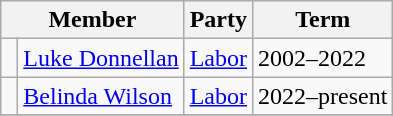<table class="wikitable">
<tr>
<th colspan="2">Member</th>
<th>Party</th>
<th>Term</th>
</tr>
<tr>
<td> </td>
<td><a href='#'>Luke Donnellan</a></td>
<td><a href='#'>Labor</a></td>
<td>2002–2022</td>
</tr>
<tr>
<td> </td>
<td><a href='#'>Belinda Wilson</a></td>
<td><a href='#'>Labor</a></td>
<td>2022–present</td>
</tr>
<tr>
</tr>
</table>
